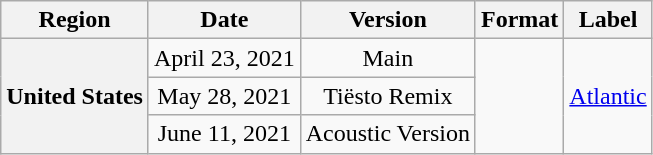<table class="wikitable plainrowheaders" style="text-align:center;">
<tr>
<th>Region</th>
<th>Date</th>
<th>Version</th>
<th>Format</th>
<th>Label</th>
</tr>
<tr>
<th scope="row" rowspan="3">United States</th>
<td>April 23, 2021</td>
<td>Main</td>
<td rowspan="3"></td>
<td rowspan="3"><a href='#'>Atlantic</a></td>
</tr>
<tr>
<td>May 28, 2021</td>
<td>Tiësto Remix</td>
</tr>
<tr>
<td>June 11, 2021</td>
<td>Acoustic Version</td>
</tr>
</table>
